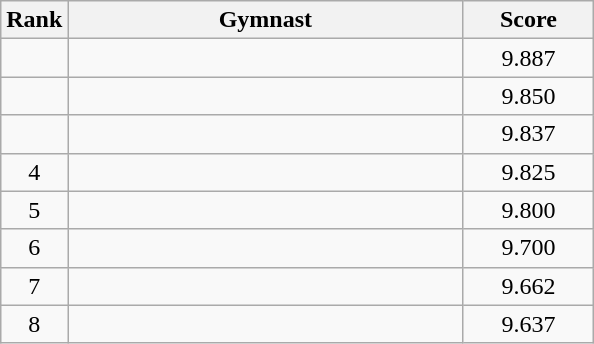<table class="wikitable" style="text-align:center">
<tr>
<th>Rank</th>
<th style="width:16em">Gymnast</th>
<th style="width:5em">Score</th>
</tr>
<tr>
<td></td>
<td align=left></td>
<td>9.887</td>
</tr>
<tr>
<td></td>
<td align=left></td>
<td>9.850</td>
</tr>
<tr>
<td></td>
<td align=left></td>
<td>9.837</td>
</tr>
<tr>
<td>4</td>
<td align=left></td>
<td>9.825</td>
</tr>
<tr>
<td>5</td>
<td align=left></td>
<td>9.800</td>
</tr>
<tr>
<td>6</td>
<td align=left></td>
<td>9.700</td>
</tr>
<tr>
<td>7</td>
<td align=left></td>
<td>9.662</td>
</tr>
<tr>
<td>8</td>
<td align=left></td>
<td>9.637</td>
</tr>
</table>
